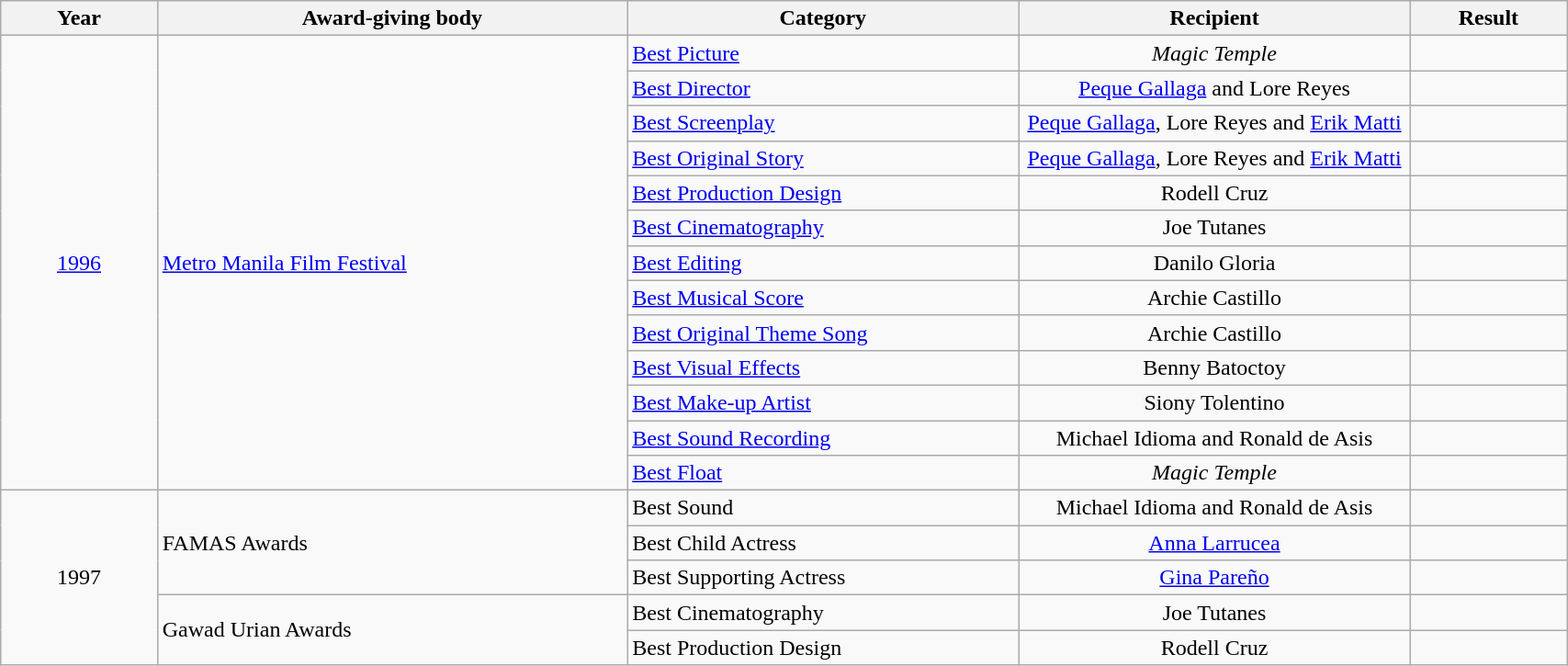<table | width="90%" class="wikitable sortable">
<tr>
<th width="10%">Year</th>
<th width="30%">Award-giving body</th>
<th width="25%">Category</th>
<th width="25%">Recipient</th>
<th width="10%">Result</th>
</tr>
<tr>
<td rowspan="13" align="center"><a href='#'>1996</a></td>
<td rowspan="13" align="left"><a href='#'>Metro Manila Film Festival</a></td>
<td align="left"><a href='#'>Best Picture</a></td>
<td align="center"><em>Magic Temple</em></td>
<td></td>
</tr>
<tr>
<td align="left"><a href='#'>Best Director</a></td>
<td align="center"><a href='#'>Peque Gallaga</a> and Lore Reyes</td>
<td></td>
</tr>
<tr>
<td align="left"><a href='#'>Best Screenplay</a></td>
<td align="center"><a href='#'>Peque Gallaga</a>, Lore Reyes and <a href='#'>Erik Matti</a></td>
<td></td>
</tr>
<tr>
<td align="left"><a href='#'>Best Original Story</a></td>
<td align="center"><a href='#'>Peque Gallaga</a>, Lore Reyes and <a href='#'>Erik Matti</a></td>
<td></td>
</tr>
<tr>
<td align="left"><a href='#'>Best Production Design</a></td>
<td align="center">Rodell Cruz</td>
<td></td>
</tr>
<tr>
<td align="left"><a href='#'>Best Cinematography</a></td>
<td align="center">Joe Tutanes</td>
<td></td>
</tr>
<tr>
<td align="left"><a href='#'>Best Editing</a></td>
<td align="center">Danilo Gloria</td>
<td></td>
</tr>
<tr>
<td align="left"><a href='#'>Best Musical Score</a></td>
<td align="center">Archie Castillo</td>
<td></td>
</tr>
<tr>
<td align="left"><a href='#'>Best Original Theme Song</a></td>
<td align="center">Archie Castillo</td>
<td></td>
</tr>
<tr>
<td align="left"><a href='#'>Best Visual Effects</a></td>
<td align="center">Benny Batoctoy</td>
<td></td>
</tr>
<tr>
<td align="left"><a href='#'>Best Make-up Artist</a></td>
<td align="center">Siony Tolentino</td>
<td></td>
</tr>
<tr>
<td align="left"><a href='#'>Best Sound Recording</a></td>
<td align="center">Michael Idioma and Ronald de Asis</td>
<td></td>
</tr>
<tr>
<td align="left"><a href='#'>Best Float</a></td>
<td align="center"><em>Magic Temple</em></td>
<td></td>
</tr>
<tr>
<td rowspan="5" align="center">1997</td>
<td rowspan="3" align="left">FAMAS Awards</td>
<td align="left">Best Sound</td>
<td align="center">Michael Idioma and Ronald de Asis</td>
<td></td>
</tr>
<tr>
<td align="left">Best Child Actress</td>
<td align="center"><a href='#'>Anna Larrucea</a></td>
<td></td>
</tr>
<tr>
<td align="left">Best Supporting Actress</td>
<td align="center"><a href='#'>Gina Pareño</a></td>
<td></td>
</tr>
<tr>
<td rowspan="2" align="left">Gawad Urian Awards</td>
<td align="left">Best Cinematography</td>
<td align="center">Joe Tutanes</td>
<td></td>
</tr>
<tr>
<td align="left">Best Production Design</td>
<td align="center">Rodell Cruz</td>
<td></td>
</tr>
</table>
